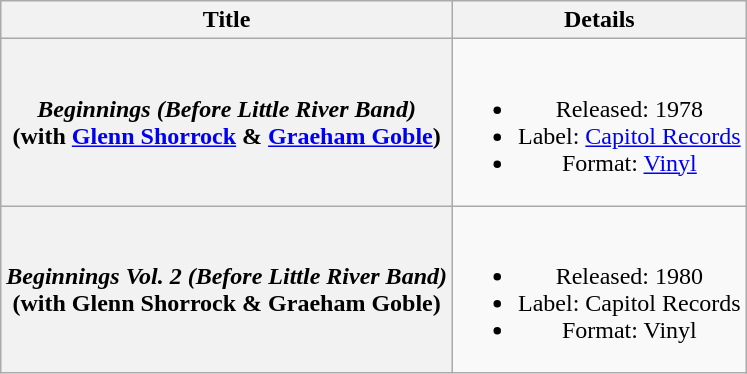<table class="wikitable plainrowheaders" style="text-align:center;" border="1">
<tr>
<th>Title</th>
<th>Details</th>
</tr>
<tr>
<th scope="row"><em>Beginnings (Before Little River Band)</em> <br> (with <a href='#'>Glenn Shorrock</a> & <a href='#'>Graeham Goble</a>)</th>
<td><br><ul><li>Released:  1978</li><li>Label: <a href='#'>Capitol Records</a></li><li>Format: <a href='#'>Vinyl</a></li></ul></td>
</tr>
<tr>
<th scope="row"><em>Beginnings Vol. 2 (Before Little River Band)</em> <br> (with Glenn Shorrock & Graeham Goble)</th>
<td><br><ul><li>Released:  1980</li><li>Label: Capitol Records</li><li>Format: Vinyl</li></ul></td>
</tr>
</table>
